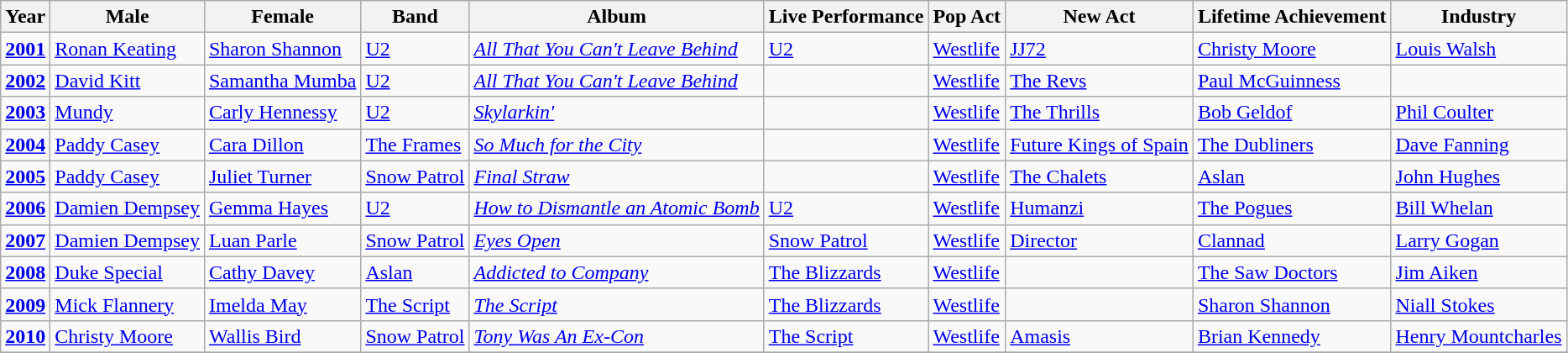<table class="wikitable sortable">
<tr>
<th>Year</th>
<th>Male</th>
<th>Female</th>
<th>Band</th>
<th>Album</th>
<th>Live Performance</th>
<th>Pop Act</th>
<th>New Act</th>
<th>Lifetime Achievement</th>
<th>Industry</th>
</tr>
<tr>
<td><strong><a href='#'>2001</a></strong></td>
<td><a href='#'>Ronan Keating</a></td>
<td><a href='#'>Sharon Shannon</a></td>
<td><a href='#'>U2</a></td>
<td><em><a href='#'>All That You Can't Leave Behind</a></em></td>
<td><a href='#'>U2</a></td>
<td><a href='#'>Westlife</a></td>
<td><a href='#'>JJ72</a></td>
<td><a href='#'>Christy Moore</a></td>
<td><a href='#'>Louis Walsh</a></td>
</tr>
<tr>
<td><strong><a href='#'>2002</a></strong></td>
<td><a href='#'>David Kitt</a></td>
<td><a href='#'>Samantha Mumba</a></td>
<td><a href='#'>U2</a></td>
<td><em><a href='#'>All That You Can't Leave Behind</a></em></td>
<td></td>
<td><a href='#'>Westlife</a></td>
<td><a href='#'>The Revs</a></td>
<td><a href='#'>Paul McGuinness</a></td>
<td></td>
</tr>
<tr>
<td><strong><a href='#'>2003</a></strong></td>
<td><a href='#'>Mundy</a></td>
<td><a href='#'>Carly Hennessy</a></td>
<td><a href='#'>U2</a></td>
<td><em><a href='#'>Skylarkin'</a></em></td>
<td></td>
<td><a href='#'>Westlife</a></td>
<td><a href='#'>The Thrills</a></td>
<td><a href='#'>Bob Geldof</a></td>
<td><a href='#'>Phil Coulter</a></td>
</tr>
<tr>
<td><strong><a href='#'>2004</a></strong></td>
<td><a href='#'>Paddy Casey</a></td>
<td><a href='#'>Cara Dillon</a></td>
<td><a href='#'>The Frames</a></td>
<td><em><a href='#'>So Much for the City</a></em></td>
<td></td>
<td><a href='#'>Westlife</a></td>
<td><a href='#'>Future Kings of Spain</a></td>
<td><a href='#'>The Dubliners</a></td>
<td><a href='#'>Dave Fanning</a></td>
</tr>
<tr>
<td><strong><a href='#'>2005</a></strong></td>
<td><a href='#'>Paddy Casey</a></td>
<td><a href='#'>Juliet Turner</a></td>
<td><a href='#'>Snow Patrol</a></td>
<td><em><a href='#'>Final Straw</a></em></td>
<td></td>
<td><a href='#'>Westlife</a></td>
<td><a href='#'>The Chalets</a></td>
<td><a href='#'>Aslan</a></td>
<td><a href='#'>John Hughes</a></td>
</tr>
<tr>
<td><strong><a href='#'>2006</a></strong></td>
<td><a href='#'>Damien Dempsey</a></td>
<td><a href='#'>Gemma Hayes</a></td>
<td><a href='#'>U2</a></td>
<td><em><a href='#'>How to Dismantle an Atomic Bomb</a></em></td>
<td><a href='#'>U2</a></td>
<td><a href='#'>Westlife</a></td>
<td><a href='#'>Humanzi</a></td>
<td><a href='#'>The Pogues</a></td>
<td><a href='#'>Bill Whelan</a></td>
</tr>
<tr>
<td><strong><a href='#'>2007</a></strong></td>
<td><a href='#'>Damien Dempsey</a></td>
<td><a href='#'>Luan Parle</a></td>
<td><a href='#'>Snow Patrol</a></td>
<td><em><a href='#'>Eyes Open</a></em></td>
<td><a href='#'>Snow Patrol</a></td>
<td><a href='#'>Westlife</a></td>
<td><a href='#'>Director</a></td>
<td><a href='#'>Clannad</a></td>
<td><a href='#'>Larry Gogan</a></td>
</tr>
<tr>
<td><strong><a href='#'>2008</a></strong></td>
<td><a href='#'>Duke Special</a></td>
<td><a href='#'>Cathy Davey</a></td>
<td><a href='#'>Aslan</a></td>
<td><em><a href='#'>Addicted to Company</a></em></td>
<td><a href='#'>The Blizzards</a></td>
<td><a href='#'>Westlife</a></td>
<td></td>
<td><a href='#'>The Saw Doctors</a></td>
<td><a href='#'>Jim Aiken</a></td>
</tr>
<tr>
<td><strong><a href='#'>2009</a></strong></td>
<td><a href='#'>Mick Flannery</a></td>
<td><a href='#'>Imelda May</a></td>
<td><a href='#'>The Script</a></td>
<td><em><a href='#'>The Script</a></em></td>
<td><a href='#'>The Blizzards</a></td>
<td><a href='#'>Westlife</a></td>
<td></td>
<td><a href='#'>Sharon Shannon</a></td>
<td><a href='#'>Niall Stokes</a></td>
</tr>
<tr>
<td><strong><a href='#'>2010</a></strong></td>
<td><a href='#'>Christy Moore</a></td>
<td><a href='#'>Wallis Bird</a></td>
<td><a href='#'>Snow Patrol</a></td>
<td><em><a href='#'>Tony Was An Ex-Con</a></em></td>
<td><a href='#'>The Script</a></td>
<td><a href='#'>Westlife</a></td>
<td><a href='#'>Amasis</a></td>
<td><a href='#'>Brian Kennedy</a></td>
<td><a href='#'>Henry Mountcharles</a></td>
</tr>
<tr>
</tr>
</table>
